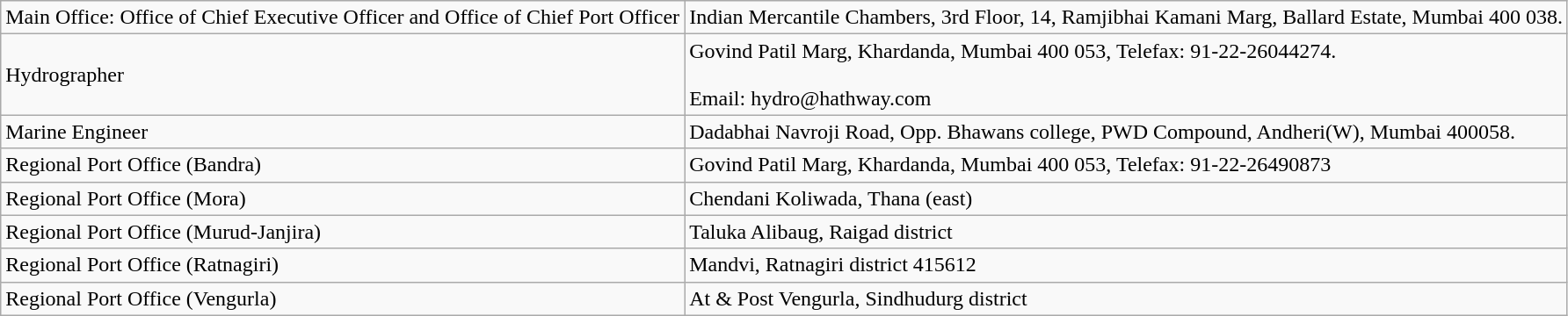<table class="wikitable">
<tr>
<td>Main Office: Office of Chief Executive Officer and Office of Chief Port Officer</td>
<td>Indian Mercantile Chambers, 3rd Floor, 14, Ramjibhai Kamani Marg, Ballard Estate, Mumbai 400 038.</td>
</tr>
<tr>
<td>Hydrographer</td>
<td>Govind Patil Marg, Khardanda, Mumbai 400 053, Telefax: 91-22-26044274.<br><br>Email: hydro@hathway.com</td>
</tr>
<tr>
<td>Marine Engineer</td>
<td>Dadabhai Navroji Road, Opp. Bhawans college, PWD Compound, Andheri(W), Mumbai 400058.</td>
</tr>
<tr>
<td>Regional Port Office (Bandra)</td>
<td>Govind Patil Marg, Khardanda, Mumbai 400 053, Telefax: 91-22-26490873</td>
</tr>
<tr>
<td>Regional Port Office (Mora)</td>
<td>Chendani Koliwada, Thana (east)</td>
</tr>
<tr>
<td>Regional Port Office (Murud-Janjira)</td>
<td>Taluka Alibaug, Raigad district</td>
</tr>
<tr>
<td>Regional Port Office (Ratnagiri)</td>
<td>Mandvi, Ratnagiri district 415612</td>
</tr>
<tr>
<td>Regional Port Office (Vengurla)</td>
<td>At & Post Vengurla, Sindhudurg district</td>
</tr>
</table>
